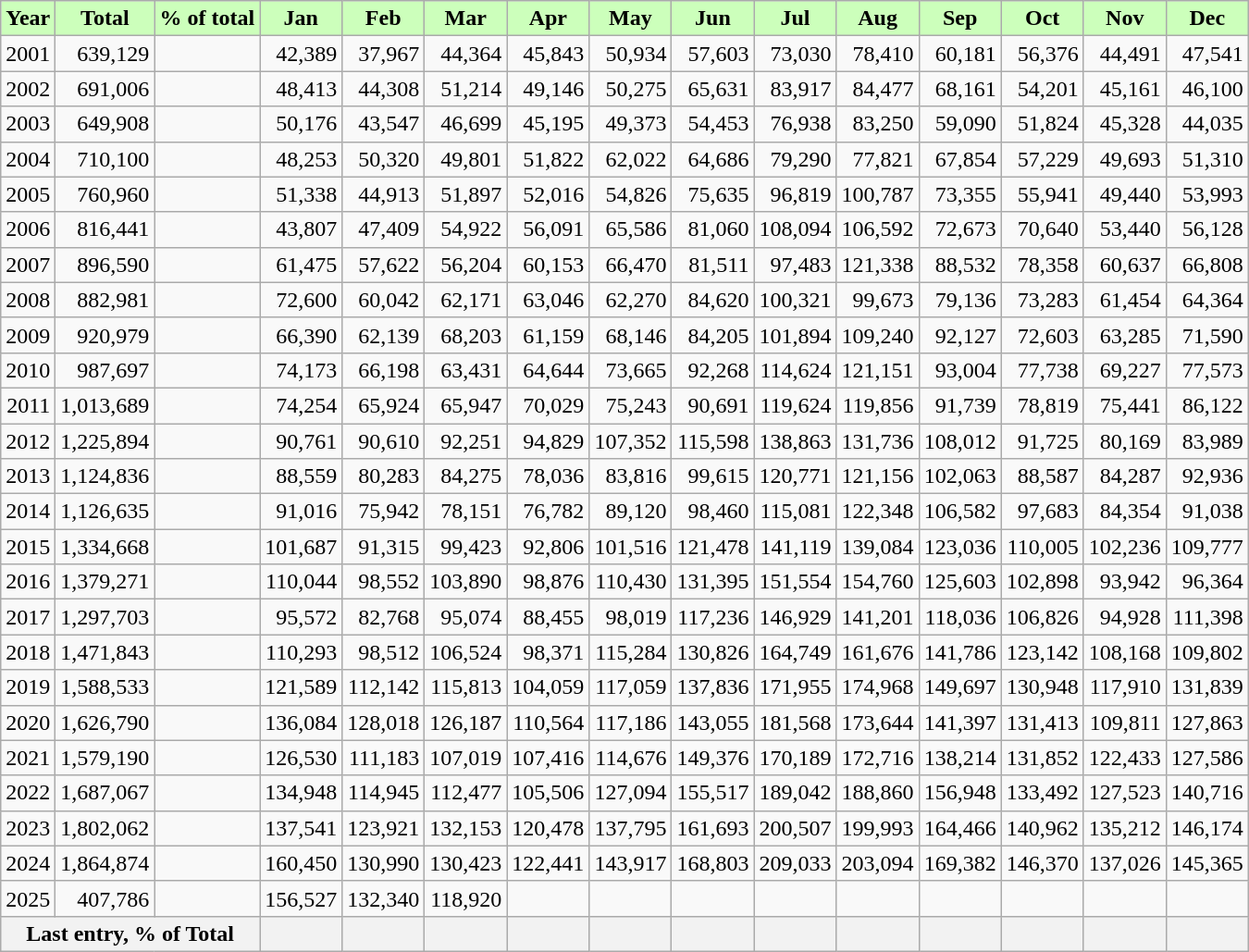<table class="wikitable" style="text-align:right;">
<tr>
<th style="background:#cfb;">Year</th>
<th style="background:#cfb;">Total</th>
<th style="background:#cfb;">% of total</th>
<th style="background:#cfb;">Jan</th>
<th style="background:#cfb;">Feb</th>
<th style="background:#cfb;">Mar</th>
<th style="background:#cfb;">Apr</th>
<th style="background:#cfb;">May</th>
<th style="background:#cfb;">Jun</th>
<th style="background:#cfb;">Jul</th>
<th style="background:#cfb;">Aug</th>
<th style="background:#cfb;">Sep</th>
<th style="background:#cfb;">Oct</th>
<th style="background:#cfb;">Nov</th>
<th style="background:#cfb;">Dec</th>
</tr>
<tr>
<td>2001</td>
<td>639,129</td>
<td></td>
<td>42,389</td>
<td>37,967</td>
<td>44,364</td>
<td>45,843</td>
<td>50,934</td>
<td>57,603</td>
<td>73,030</td>
<td>78,410</td>
<td>60,181</td>
<td>56,376</td>
<td>44,491</td>
<td>47,541</td>
</tr>
<tr>
<td>2002</td>
<td>691,006</td>
<td></td>
<td>48,413</td>
<td>44,308</td>
<td>51,214</td>
<td>49,146</td>
<td>50,275</td>
<td>65,631</td>
<td>83,917</td>
<td>84,477</td>
<td>68,161</td>
<td>54,201</td>
<td>45,161</td>
<td>46,100</td>
</tr>
<tr>
<td>2003</td>
<td>649,908</td>
<td></td>
<td>50,176</td>
<td>43,547</td>
<td>46,699</td>
<td>45,195</td>
<td>49,373</td>
<td>54,453</td>
<td>76,938</td>
<td>83,250</td>
<td>59,090</td>
<td>51,824</td>
<td>45,328</td>
<td>44,035</td>
</tr>
<tr>
<td>2004</td>
<td>710,100</td>
<td></td>
<td>48,253</td>
<td>50,320</td>
<td>49,801</td>
<td>51,822</td>
<td>62,022</td>
<td>64,686</td>
<td>79,290</td>
<td>77,821</td>
<td>67,854</td>
<td>57,229</td>
<td>49,693</td>
<td>51,310</td>
</tr>
<tr>
<td>2005</td>
<td>760,960</td>
<td></td>
<td>51,338</td>
<td>44,913</td>
<td>51,897</td>
<td>52,016</td>
<td>54,826</td>
<td>75,635</td>
<td>96,819</td>
<td>100,787</td>
<td>73,355</td>
<td>55,941</td>
<td>49,440</td>
<td>53,993</td>
</tr>
<tr>
<td>2006</td>
<td>816,441</td>
<td></td>
<td>43,807</td>
<td>47,409</td>
<td>54,922</td>
<td>56,091</td>
<td>65,586</td>
<td>81,060</td>
<td>108,094</td>
<td>106,592</td>
<td>72,673</td>
<td>70,640</td>
<td>53,440</td>
<td>56,128</td>
</tr>
<tr>
<td>2007</td>
<td>896,590</td>
<td></td>
<td>61,475</td>
<td>57,622</td>
<td>56,204</td>
<td>60,153</td>
<td>66,470</td>
<td>81,511</td>
<td>97,483</td>
<td>121,338</td>
<td>88,532</td>
<td>78,358</td>
<td>60,637</td>
<td>66,808</td>
</tr>
<tr>
<td>2008</td>
<td>882,981</td>
<td></td>
<td>72,600</td>
<td>60,042</td>
<td>62,171</td>
<td>63,046</td>
<td>62,270</td>
<td>84,620</td>
<td>100,321</td>
<td>99,673</td>
<td>79,136</td>
<td>73,283</td>
<td>61,454</td>
<td>64,364</td>
</tr>
<tr>
<td>2009</td>
<td>920,979</td>
<td></td>
<td>66,390</td>
<td>62,139</td>
<td>68,203</td>
<td>61,159</td>
<td>68,146</td>
<td>84,205</td>
<td>101,894</td>
<td>109,240</td>
<td>92,127</td>
<td>72,603</td>
<td>63,285</td>
<td>71,590</td>
</tr>
<tr>
<td>2010</td>
<td>987,697</td>
<td></td>
<td>74,173</td>
<td>66,198</td>
<td>63,431</td>
<td>64,644</td>
<td>73,665</td>
<td>92,268</td>
<td>114,624</td>
<td>121,151</td>
<td>93,004</td>
<td>77,738</td>
<td>69,227</td>
<td>77,573</td>
</tr>
<tr>
<td>2011</td>
<td>1,013,689</td>
<td></td>
<td>74,254</td>
<td>65,924</td>
<td>65,947</td>
<td>70,029</td>
<td>75,243</td>
<td>90,691</td>
<td>119,624</td>
<td>119,856</td>
<td>91,739</td>
<td>78,819</td>
<td>75,441</td>
<td>86,122</td>
</tr>
<tr>
<td>2012</td>
<td>1,225,894</td>
<td></td>
<td>90,761</td>
<td>90,610</td>
<td>92,251</td>
<td>94,829</td>
<td>107,352</td>
<td>115,598</td>
<td>138,863</td>
<td>131,736</td>
<td>108,012</td>
<td>91,725</td>
<td>80,169</td>
<td>83,989</td>
</tr>
<tr>
<td>2013</td>
<td>1,124,836</td>
<td></td>
<td>88,559</td>
<td>80,283</td>
<td>84,275</td>
<td>78,036</td>
<td>83,816</td>
<td>99,615</td>
<td>120,771</td>
<td>121,156</td>
<td>102,063</td>
<td>88,587</td>
<td>84,287</td>
<td>92,936</td>
</tr>
<tr>
<td>2014</td>
<td>1,126,635</td>
<td></td>
<td>91,016</td>
<td>75,942</td>
<td>78,151</td>
<td>76,782</td>
<td>89,120</td>
<td>98,460</td>
<td>115,081</td>
<td>122,348</td>
<td>106,582</td>
<td>97,683</td>
<td>84,354</td>
<td>91,038</td>
</tr>
<tr>
<td>2015</td>
<td>1,334,668</td>
<td></td>
<td>101,687</td>
<td>91,315</td>
<td>99,423</td>
<td>92,806</td>
<td>101,516</td>
<td>121,478</td>
<td>141,119</td>
<td>139,084</td>
<td>123,036</td>
<td>110,005</td>
<td>102,236</td>
<td>109,777</td>
</tr>
<tr>
<td>2016</td>
<td>1,379,271</td>
<td></td>
<td>110,044</td>
<td>98,552</td>
<td>103,890</td>
<td>98,876</td>
<td>110,430</td>
<td>131,395</td>
<td>151,554</td>
<td>154,760</td>
<td>125,603</td>
<td>102,898</td>
<td>93,942</td>
<td>96,364</td>
</tr>
<tr>
<td>2017</td>
<td>1,297,703</td>
<td></td>
<td>95,572</td>
<td>82,768</td>
<td>95,074</td>
<td>88,455</td>
<td>98,019</td>
<td>117,236</td>
<td>146,929</td>
<td>141,201</td>
<td>118,036</td>
<td>106,826</td>
<td>94,928</td>
<td>111,398</td>
</tr>
<tr>
<td>2018</td>
<td>1,471,843</td>
<td></td>
<td>110,293</td>
<td>98,512</td>
<td>106,524</td>
<td>98,371</td>
<td>115,284</td>
<td>130,826</td>
<td>164,749</td>
<td>161,676</td>
<td>141,786</td>
<td>123,142</td>
<td>108,168</td>
<td>109,802</td>
</tr>
<tr>
<td>2019</td>
<td>1,588,533</td>
<td></td>
<td>121,589</td>
<td>112,142</td>
<td>115,813</td>
<td>104,059</td>
<td>117,059</td>
<td>137,836</td>
<td>171,955</td>
<td>174,968</td>
<td>149,697</td>
<td>130,948</td>
<td>117,910</td>
<td>131,839</td>
</tr>
<tr>
<td>2020</td>
<td>1,626,790</td>
<td></td>
<td>136,084</td>
<td>128,018</td>
<td>126,187</td>
<td>110,564</td>
<td>117,186</td>
<td>143,055</td>
<td>181,568</td>
<td>173,644</td>
<td>141,397</td>
<td>131,413</td>
<td>109,811</td>
<td>127,863</td>
</tr>
<tr>
<td>2021</td>
<td>1,579,190</td>
<td></td>
<td>126,530</td>
<td>111,183</td>
<td>107,019</td>
<td>107,416</td>
<td>114,676</td>
<td>149,376</td>
<td>170,189</td>
<td>172,716</td>
<td>138,214</td>
<td>131,852</td>
<td>122,433</td>
<td>127,586</td>
</tr>
<tr>
<td>2022</td>
<td>1,687,067</td>
<td></td>
<td>134,948</td>
<td>114,945</td>
<td>112,477</td>
<td>105,506</td>
<td>127,094</td>
<td>155,517</td>
<td>189,042</td>
<td>188,860</td>
<td>156,948</td>
<td>133,492</td>
<td>127,523</td>
<td>140,716</td>
</tr>
<tr>
<td>2023</td>
<td>1,802,062</td>
<td></td>
<td>137,541</td>
<td>123,921</td>
<td>132,153</td>
<td>120,478</td>
<td>137,795</td>
<td>161,693</td>
<td>200,507</td>
<td>199,993</td>
<td>164,466</td>
<td>140,962</td>
<td>135,212</td>
<td>146,174</td>
</tr>
<tr>
<td>2024</td>
<td>1,864,874</td>
<td></td>
<td>160,450</td>
<td>130,990</td>
<td>130,423</td>
<td>122,441</td>
<td>143,917</td>
<td>168,803</td>
<td>209,033</td>
<td>203,094</td>
<td>169,382</td>
<td>146,370</td>
<td>137,026</td>
<td>145,365</td>
</tr>
<tr>
<td>2025</td>
<td>407,786</td>
<td></td>
<td>156,527</td>
<td>132,340</td>
<td>118,920</td>
<td></td>
<td></td>
<td></td>
<td></td>
<td></td>
<td></td>
<td></td>
<td></td>
<td></td>
</tr>
<tr>
<th colspan=3>Last entry, % of Total</th>
<th></th>
<th></th>
<th></th>
<th></th>
<th></th>
<th></th>
<th></th>
<th></th>
<th></th>
<th></th>
<th></th>
<th></th>
</tr>
</table>
